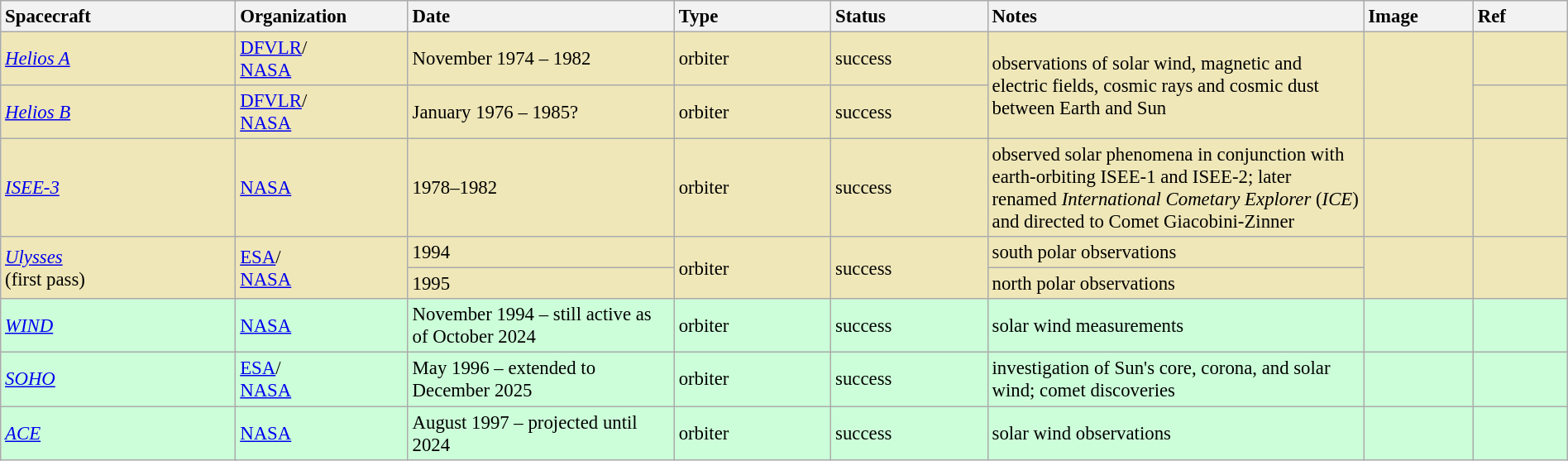<table class="wikitable" style="width:100%; font-size:95%;">
<tr>
<th colspan="2"  style="text-align:left; width:15%;">Spacecraft</th>
<th style="text-align:left; width:11%;">Organization</th>
<th style="text-align:left; width:17%;">Date</th>
<th style="text-align:left; width:10%;">Type</th>
<th style="text-align:left; width:10%;">Status</th>
<th style="text-align:left; width:24%;">Notes</th>
<th style="text-align:left; width:7%;">Image</th>
<th style="text-align:left; width:6%;">Ref</th>
</tr>
<tr style="background:#EFE7B8">
<td colspan="2"><em><a href='#'>Helios A</a></em></td>
<td> <a href='#'>DFVLR</a>/<br> <a href='#'>NASA</a></td>
<td>November 1974 – 1982</td>
<td>orbiter</td>
<td>success</td>
<td rowspan="2">observations of solar wind, magnetic and electric fields, cosmic rays and cosmic dust between Earth and Sun</td>
<td rowspan="2"></td>
<td></td>
</tr>
<tr style="background:#EFE7B8">
<td colspan="2"><em><a href='#'>Helios B</a></em></td>
<td> <a href='#'>DFVLR</a>/<br> <a href='#'>NASA</a></td>
<td>January 1976 – 1985?</td>
<td>orbiter</td>
<td>success</td>
<td></td>
</tr>
<tr style="background:#EFE7B8">
<td colspan="2"><em><a href='#'>ISEE-3</a></em></td>
<td> <a href='#'>NASA</a></td>
<td>1978–1982</td>
<td>orbiter</td>
<td>success</td>
<td>observed solar phenomena in conjunction with earth-orbiting ISEE-1 and ISEE-2; later renamed <em>International Cometary Explorer</em> (<em>ICE</em>) and directed to Comet Giacobini-Zinner</td>
<td></td>
<td></td>
</tr>
<tr style="background:#EFE7B8">
<td colspan="2" rowspan="2"><em><a href='#'>Ulysses</a></em><br>(first pass)</td>
<td rowspan="2"> <a href='#'>ESA</a>/<br> <a href='#'>NASA</a></td>
<td>1994</td>
<td rowspan="2">orbiter</td>
<td rowspan="2">success</td>
<td>south polar observations</td>
<td rowspan="2"></td>
<td rowspan="2"></td>
</tr>
<tr style="background:#EFE7B8">
<td>1995</td>
<td>north polar observations</td>
</tr>
<tr style="background:#CCFFD9">
<td colspan="2"><em><a href='#'>WIND</a></em></td>
<td> <a href='#'>NASA</a></td>
<td>November 1994 – still active as of October 2024</td>
<td>orbiter</td>
<td>success</td>
<td>solar wind measurements</td>
<td></td>
<td></td>
</tr>
<tr style="background:#CCFFD9">
<td colspan="2"><em><a href='#'>SOHO</a></em></td>
<td> <a href='#'>ESA</a>/<br> <a href='#'>NASA</a></td>
<td>May 1996 – extended to December 2025</td>
<td>orbiter</td>
<td>success</td>
<td>investigation of Sun's core, corona, and solar wind; comet discoveries</td>
<td></td>
<td></td>
</tr>
<tr style="background:#CCFFD9">
<td colspan="2"><em><a href='#'>ACE</a></em></td>
<td> <a href='#'>NASA</a></td>
<td>August 1997 – projected until 2024<br></td>
<td>orbiter</td>
<td>success</td>
<td>solar wind observations</td>
<td></td>
<td></td>
</tr>
</table>
